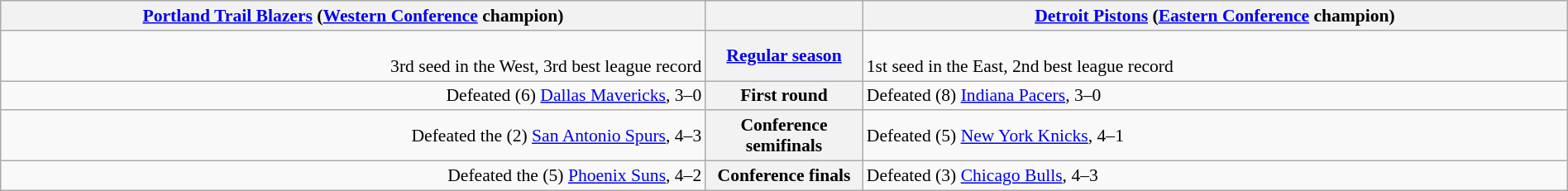<table style="width:100%; font-size:90%" class="wikitable">
<tr valign=top>
<th colspan="2" style="width:45%;"><a href='#'>Portland Trail Blazers</a> (<a href='#'>Western Conference</a> champion)</th>
<th></th>
<th colspan="2" style="width:45%;"><a href='#'>Detroit Pistons</a> (<a href='#'>Eastern Conference</a> champion)</th>
</tr>
<tr>
<td align=right><br> 3rd seed in the West, 3rd best league record</td>
<th colspan=2><a href='#'>Regular season</a></th>
<td><br> 1st seed in the East, 2nd best league record</td>
</tr>
<tr>
<td align=right>Defeated (6) <a href='#'>Dallas Mavericks</a>, 3–0</td>
<th colspan=2>First round</th>
<td>Defeated (8) <a href='#'>Indiana Pacers</a>, 3–0</td>
</tr>
<tr>
<td align=right>Defeated the (2) <a href='#'>San Antonio Spurs</a>, 4–3</td>
<th colspan=2>Conference semifinals</th>
<td>Defeated (5) <a href='#'>New York Knicks</a>, 4–1</td>
</tr>
<tr>
<td align=right>Defeated the (5) <a href='#'>Phoenix Suns</a>, 4–2</td>
<th colspan=2>Conference finals</th>
<td>Defeated (3) <a href='#'>Chicago Bulls</a>, 4–3</td>
</tr>
</table>
